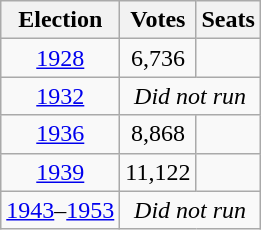<table class=wikitable style=text-align:center>
<tr>
<th>Election</th>
<th>Votes</th>
<th>Seats</th>
</tr>
<tr>
<td><a href='#'>1928</a></td>
<td>6,736</td>
<td></td>
</tr>
<tr>
<td><a href='#'>1932</a></td>
<td colspan=6><em>Did not run</em></td>
</tr>
<tr>
<td><a href='#'>1936</a></td>
<td>8,868</td>
<td></td>
</tr>
<tr>
<td><a href='#'>1939</a></td>
<td>11,122</td>
<td></td>
</tr>
<tr>
<td><a href='#'>1943</a>–<a href='#'>1953</a></td>
<td colspan=6><em>Did not run</em></td>
</tr>
</table>
